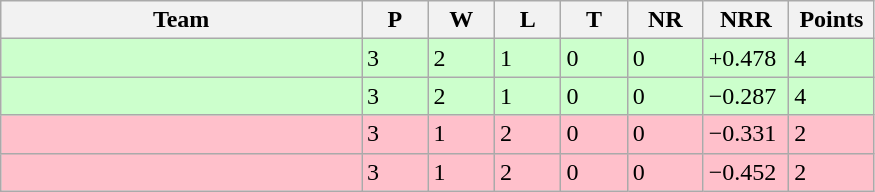<table class="wikitable">
<tr>
<th width=38%>Team</th>
<th width=7%>P</th>
<th width=7%>W</th>
<th width=7%>L</th>
<th width=7%>T</th>
<th width=8%>NR</th>
<th width=9%>NRR</th>
<th width=9%>Points</th>
</tr>
<tr bgcolor=ccffcc>
<td align=left></td>
<td>3</td>
<td>2</td>
<td>1</td>
<td>0</td>
<td>0</td>
<td>+0.478</td>
<td>4</td>
</tr>
<tr bgcolor=ccffcc>
<td align=left></td>
<td>3</td>
<td>2</td>
<td>1</td>
<td>0</td>
<td>0</td>
<td>−0.287</td>
<td>4</td>
</tr>
<tr bgcolor=pink>
<td align=left></td>
<td>3</td>
<td>1</td>
<td>2</td>
<td>0</td>
<td>0</td>
<td>−0.331</td>
<td>2</td>
</tr>
<tr bgcolor=pink>
<td align=left></td>
<td>3</td>
<td>1</td>
<td>2</td>
<td>0</td>
<td>0</td>
<td>−0.452</td>
<td>2</td>
</tr>
</table>
